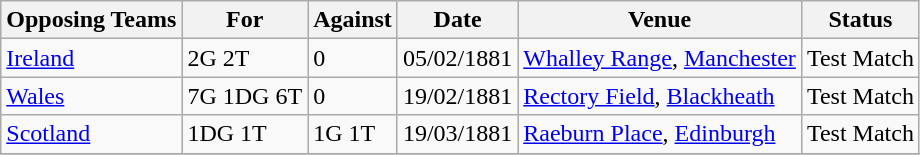<table class="wikitable">
<tr>
<th>Opposing Teams</th>
<th>For</th>
<th>Against</th>
<th>Date</th>
<th>Venue</th>
<th>Status</th>
</tr>
<tr>
<td><a href='#'>Ireland</a></td>
<td>2G 2T</td>
<td>0</td>
<td>05/02/1881</td>
<td><a href='#'>Whalley Range</a>, <a href='#'>Manchester</a></td>
<td>Test Match</td>
</tr>
<tr>
<td><a href='#'>Wales</a></td>
<td>7G 1DG 6T</td>
<td>0</td>
<td>19/02/1881</td>
<td><a href='#'>Rectory Field</a>, <a href='#'>Blackheath</a></td>
<td>Test Match</td>
</tr>
<tr>
<td><a href='#'>Scotland</a></td>
<td>1DG 1T</td>
<td>1G 1T</td>
<td>19/03/1881</td>
<td><a href='#'>Raeburn Place</a>, <a href='#'>Edinburgh</a></td>
<td>Test Match</td>
</tr>
<tr>
</tr>
</table>
